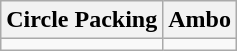<table class="wikitable">
<tr>
<th>Circle Packing</th>
<th>Ambo</th>
</tr>
<tr>
<td></td>
<td></td>
</tr>
</table>
